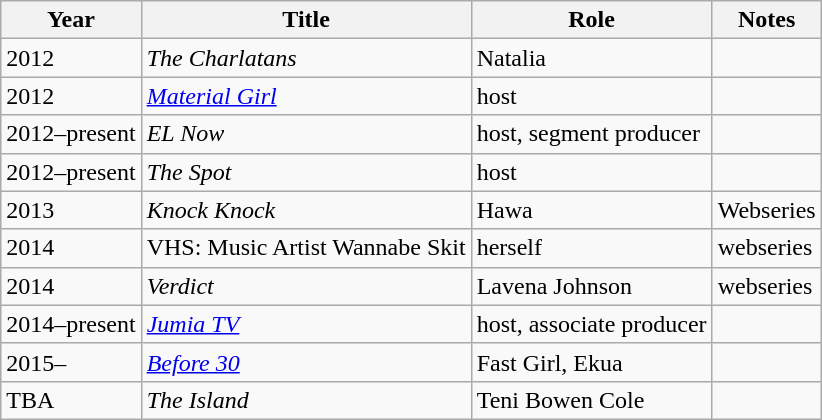<table class="wikitable sortable">
<tr>
<th>Year</th>
<th>Title</th>
<th>Role</th>
<th class="unsortable">Notes</th>
</tr>
<tr>
<td>2012</td>
<td><em>The Charlatans</em></td>
<td>Natalia</td>
<td></td>
</tr>
<tr>
<td>2012</td>
<td><em><a href='#'>Material Girl</a></em></td>
<td>host</td>
<td></td>
</tr>
<tr>
<td>2012–present</td>
<td><em>EL Now</em></td>
<td>host, segment producer</td>
<td></td>
</tr>
<tr>
<td>2012–present</td>
<td><em>The Spot</em></td>
<td>host</td>
<td></td>
</tr>
<tr>
<td>2013</td>
<td><em>Knock Knock</em></td>
<td>Hawa</td>
<td>Webseries</td>
</tr>
<tr>
<td>2014</td>
<td>VHS: Music Artist Wannabe Skit</td>
<td>herself</td>
<td>webseries</td>
</tr>
<tr>
<td>2014</td>
<td><em>Verdict</em></td>
<td>Lavena Johnson</td>
<td>webseries</td>
</tr>
<tr>
<td>2014–present</td>
<td><em><a href='#'>Jumia TV</a></em></td>
<td>host, associate producer</td>
<td></td>
</tr>
<tr>
<td>2015–</td>
<td><em><a href='#'>Before 30</a></em></td>
<td>Fast Girl, Ekua</td>
<td></td>
</tr>
<tr>
<td>TBA</td>
<td><em>The Island</em></td>
<td>Teni Bowen Cole</td>
<td></td>
</tr>
</table>
